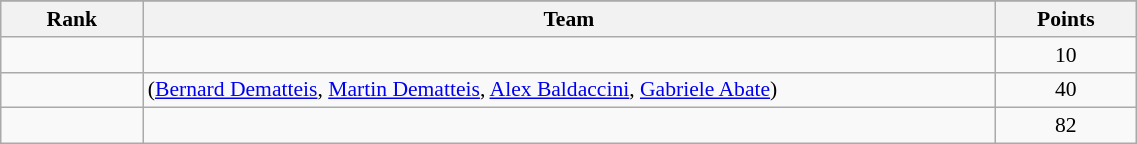<table class="wikitable" width=60% style="font-size:90%; text-align:center;">
<tr>
</tr>
<tr>
<th width=10%>Rank</th>
<th width=60%>Team</th>
<th width=10%>Points</th>
</tr>
<tr align="center">
<td></td>
<td align="left"></td>
<td>10</td>
</tr>
<tr align="center">
<td></td>
<td align="left"> (<a href='#'>Bernard Dematteis</a>, <a href='#'>Martin Dematteis</a>, <a href='#'>Alex Baldaccini</a>, <a href='#'>Gabriele Abate</a>)</td>
<td>40</td>
</tr>
<tr align="center">
<td></td>
<td align="left"></td>
<td>82</td>
</tr>
</table>
